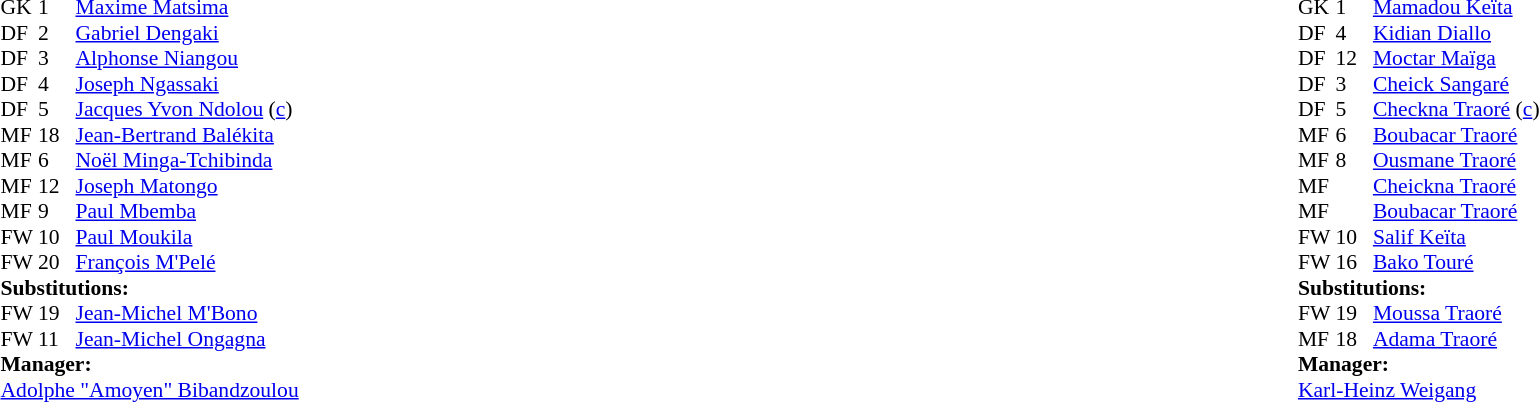<table width="100%">
<tr>
<td valign="top" width="50%"><br><table style="font-size: 90%" cellspacing="0" cellpadding="0">
<tr>
<th width="25"></th>
<th width="25"></th>
</tr>
<tr>
<td>GK</td>
<td>1</td>
<td><a href='#'>Maxime Matsima</a></td>
</tr>
<tr>
<td>DF</td>
<td>2</td>
<td><a href='#'>Gabriel Dengaki</a></td>
</tr>
<tr>
<td>DF</td>
<td>3</td>
<td><a href='#'>Alphonse Niangou</a></td>
</tr>
<tr>
<td>DF</td>
<td>4</td>
<td><a href='#'>Joseph Ngassaki</a></td>
</tr>
<tr>
<td>DF</td>
<td>5</td>
<td><a href='#'>Jacques Yvon Ndolou</a> (<a href='#'>c</a>)</td>
</tr>
<tr>
<td>MF</td>
<td>18</td>
<td><a href='#'>Jean-Bertrand Balékita</a></td>
</tr>
<tr>
<td>MF</td>
<td>6</td>
<td><a href='#'>Noël Minga-Tchibinda</a></td>
</tr>
<tr>
<td>MF</td>
<td>12</td>
<td><a href='#'>Joseph Matongo</a></td>
<td></td>
<td></td>
</tr>
<tr>
<td>MF</td>
<td>9</td>
<td><a href='#'>Paul Mbemba</a></td>
</tr>
<tr>
<td>FW</td>
<td>10</td>
<td><a href='#'>Paul Moukila</a></td>
<td></td>
<td></td>
</tr>
<tr>
<td>FW</td>
<td>20</td>
<td><a href='#'>François M'Pelé</a></td>
</tr>
<tr>
<td colspan=3><strong>Substitutions:</strong></td>
</tr>
<tr>
<td>FW</td>
<td>19</td>
<td><a href='#'>Jean-Michel M'Bono</a></td>
<td></td>
<td></td>
</tr>
<tr>
<td>FW</td>
<td>11</td>
<td><a href='#'>Jean-Michel Ongagna</a></td>
<td></td>
<td></td>
</tr>
<tr>
<td colspan=3><strong>Manager:</strong></td>
</tr>
<tr>
<td colspan=3> <a href='#'>Adolphe "Amoyen" Bibandzoulou</a></td>
</tr>
</table>
</td>
<td valign="top"></td>
<td valign="top" width="50%"><br><table style="font-size: 90%" cellspacing="0" cellpadding="0"  align="center">
<tr>
<th width=25></th>
<th width=25></th>
</tr>
<tr>
<td>GK</td>
<td>1</td>
<td><a href='#'>Mamadou Keïta</a></td>
</tr>
<tr>
<td>DF</td>
<td>4</td>
<td><a href='#'>Kidian Diallo</a></td>
</tr>
<tr>
<td>DF</td>
<td>12</td>
<td><a href='#'>Moctar Maïga</a></td>
</tr>
<tr>
<td>DF</td>
<td>3</td>
<td><a href='#'>Cheick Sangaré</a></td>
</tr>
<tr>
<td>DF</td>
<td>5</td>
<td><a href='#'>Checkna Traoré</a> (<a href='#'>c</a>)</td>
</tr>
<tr>
<td>MF</td>
<td>6</td>
<td><a href='#'>Boubacar Traoré</a></td>
</tr>
<tr>
<td>MF</td>
<td>8</td>
<td><a href='#'>Ousmane Traoré</a></td>
</tr>
<tr>
<td>MF</td>
<td></td>
<td><a href='#'>Cheickna Traoré</a></td>
</tr>
<tr>
<td>MF</td>
<td></td>
<td><a href='#'>Boubacar Traoré</a></td>
</tr>
<tr>
<td>FW</td>
<td>10</td>
<td><a href='#'>Salif Keïta</a></td>
<td></td>
<td></td>
</tr>
<tr>
<td>FW</td>
<td>16</td>
<td><a href='#'>Bako Touré</a></td>
<td></td>
<td></td>
</tr>
<tr>
<td colspan=3><strong>Substitutions:</strong></td>
</tr>
<tr>
<td>FW</td>
<td>19</td>
<td><a href='#'>Moussa Traoré</a></td>
<td></td>
<td></td>
</tr>
<tr>
<td>MF</td>
<td>18</td>
<td><a href='#'>Adama Traoré</a></td>
<td></td>
<td></td>
</tr>
<tr>
<td colspan=3><strong>Manager:</strong></td>
</tr>
<tr>
<td colspan=4> <a href='#'>Karl-Heinz Weigang</a></td>
</tr>
</table>
</td>
</tr>
</table>
